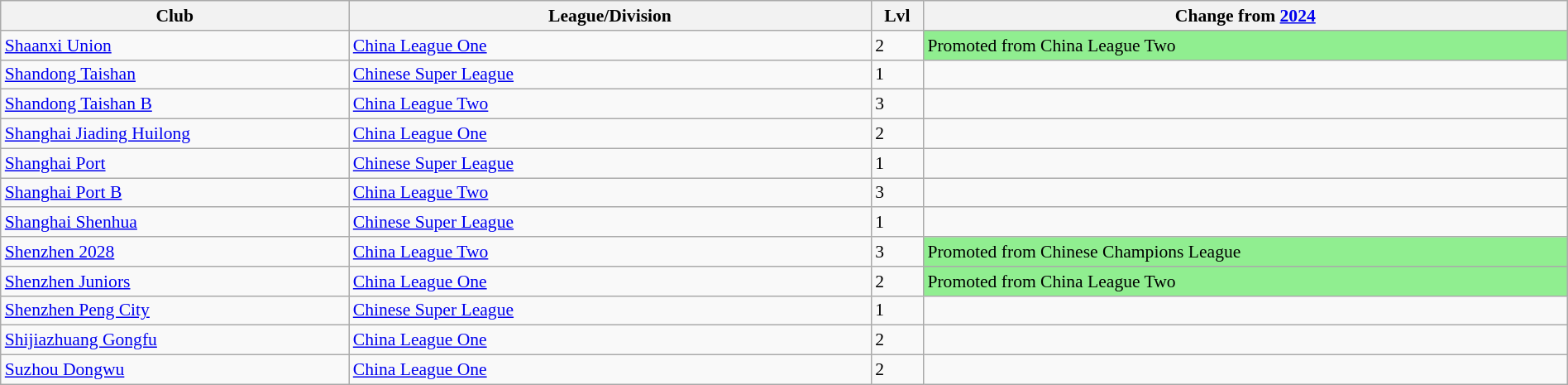<table class="wikitable sortable" width="100%" style="font-size:90%">
<tr>
<th width="20%">Club</th>
<th width="30%">League/Division</th>
<th width="3%">Lvl</th>
<th width="37%">Change from <a href='#'>2024</a></th>
</tr>
<tr>
<td><a href='#'>Shaanxi Union</a></td>
<td><a href='#'>China League One</a></td>
<td>2</td>
<td style="background:lightgreen">Promoted from China League Two</td>
</tr>
<tr>
<td><a href='#'>Shandong Taishan</a></td>
<td><a href='#'>Chinese Super League</a></td>
<td>1</td>
<td></td>
</tr>
<tr>
<td><a href='#'>Shandong Taishan B</a></td>
<td><a href='#'>China League Two</a></td>
<td>3</td>
<td></td>
</tr>
<tr>
<td><a href='#'>Shanghai Jiading Huilong</a></td>
<td><a href='#'>China League One</a></td>
<td>2</td>
<td></td>
</tr>
<tr>
<td><a href='#'>Shanghai Port</a></td>
<td><a href='#'>Chinese Super League</a></td>
<td>1</td>
<td></td>
</tr>
<tr>
<td><a href='#'>Shanghai Port B</a></td>
<td><a href='#'>China League Two</a></td>
<td>3</td>
<td></td>
</tr>
<tr>
<td><a href='#'>Shanghai Shenhua</a></td>
<td><a href='#'>Chinese Super League</a></td>
<td>1</td>
<td></td>
</tr>
<tr>
<td><a href='#'>Shenzhen 2028</a></td>
<td><a href='#'>China League Two</a></td>
<td>3</td>
<td style="background:lightgreen">Promoted from Chinese Champions League</td>
</tr>
<tr>
<td><a href='#'>Shenzhen Juniors</a></td>
<td><a href='#'>China League One</a></td>
<td>2</td>
<td style="background:lightgreen">Promoted from China League Two</td>
</tr>
<tr>
<td><a href='#'>Shenzhen Peng City</a></td>
<td><a href='#'>Chinese Super League</a></td>
<td>1</td>
<td></td>
</tr>
<tr>
<td><a href='#'>Shijiazhuang Gongfu</a></td>
<td><a href='#'>China League One</a></td>
<td>2</td>
<td></td>
</tr>
<tr>
<td><a href='#'>Suzhou Dongwu</a></td>
<td><a href='#'>China League One</a></td>
<td>2</td>
<td></td>
</tr>
</table>
